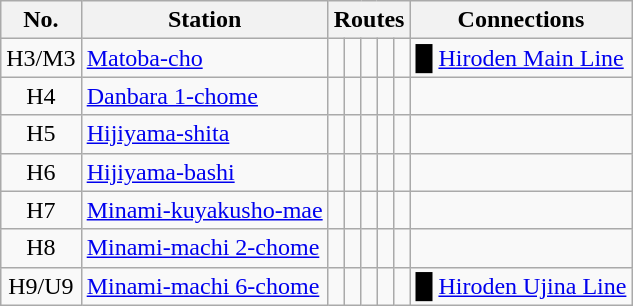<table class="wikitable">
<tr>
<th scope="col">No.</th>
<th scope="col">Station</th>
<th scope="col" colspan="5">Routes</th>
<th scope="col">Connections</th>
</tr>
<tr align=center>
<td>H3/M3</td>
<td align="left"><a href='#'>Matoba-cho</a></td>
<td></td>
<td></td>
<td></td>
<td></td>
<td></td>
<td align="left"><span>█</span> <a href='#'>Hiroden Main Line</a></td>
</tr>
<tr align=center>
<td>H4</td>
<td align="left"><a href='#'>Danbara 1-chome</a></td>
<td></td>
<td></td>
<td></td>
<td></td>
<td></td>
<td></td>
</tr>
<tr align=center>
<td>H5</td>
<td align="left"><a href='#'>Hijiyama-shita</a></td>
<td></td>
<td></td>
<td></td>
<td></td>
<td></td>
<td></td>
</tr>
<tr align=center>
<td>H6</td>
<td align="left"><a href='#'>Hijiyama-bashi</a></td>
<td></td>
<td></td>
<td></td>
<td></td>
<td></td>
<td></td>
</tr>
<tr align=center>
<td>H7</td>
<td align="left"><a href='#'>Minami-kuyakusho-mae</a></td>
<td></td>
<td></td>
<td></td>
<td></td>
<td></td>
<td></td>
</tr>
<tr align=center>
<td>H8</td>
<td align="left"><a href='#'>Minami-machi 2-chome</a></td>
<td></td>
<td></td>
<td></td>
<td></td>
<td></td>
<td></td>
</tr>
<tr align=center>
<td>H9/U9</td>
<td align="left"><a href='#'>Minami-machi 6-chome</a></td>
<td></td>
<td></td>
<td></td>
<td></td>
<td></td>
<td align="left"><span>█</span> <a href='#'>Hiroden Ujina Line</a></td>
</tr>
</table>
